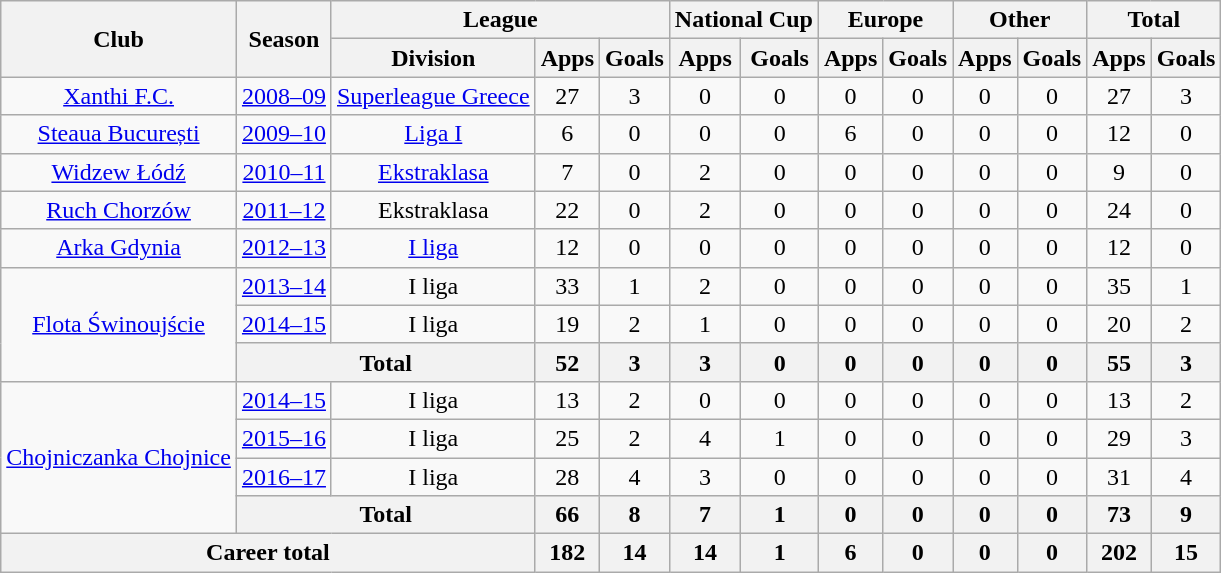<table class="wikitable" style="text-align:center">
<tr>
<th rowspan="2">Club</th>
<th rowspan="2">Season</th>
<th colspan="3">League</th>
<th colspan="2">National Cup</th>
<th colspan="2">Europe</th>
<th colspan="2">Other</th>
<th colspan="2">Total</th>
</tr>
<tr>
<th>Division</th>
<th>Apps</th>
<th>Goals</th>
<th>Apps</th>
<th>Goals</th>
<th>Apps</th>
<th>Goals</th>
<th>Apps</th>
<th>Goals</th>
<th>Apps</th>
<th>Goals</th>
</tr>
<tr>
<td><a href='#'>Xanthi F.C.</a></td>
<td><a href='#'>2008–09</a></td>
<td><a href='#'>Superleague Greece</a></td>
<td>27</td>
<td>3</td>
<td>0</td>
<td>0</td>
<td>0</td>
<td>0</td>
<td>0</td>
<td>0</td>
<td>27</td>
<td>3</td>
</tr>
<tr>
<td><a href='#'>Steaua București</a></td>
<td><a href='#'>2009–10</a></td>
<td><a href='#'>Liga I</a></td>
<td>6</td>
<td>0</td>
<td>0</td>
<td>0</td>
<td>6</td>
<td>0</td>
<td>0</td>
<td>0</td>
<td>12</td>
<td>0</td>
</tr>
<tr>
<td><a href='#'>Widzew Łódź</a></td>
<td><a href='#'>2010–11</a></td>
<td><a href='#'>Ekstraklasa</a></td>
<td>7</td>
<td>0</td>
<td>2</td>
<td>0</td>
<td>0</td>
<td>0</td>
<td>0</td>
<td>0</td>
<td>9</td>
<td>0</td>
</tr>
<tr>
<td><a href='#'>Ruch Chorzów</a></td>
<td><a href='#'>2011–12</a></td>
<td>Ekstraklasa</td>
<td>22</td>
<td>0</td>
<td>2</td>
<td>0</td>
<td>0</td>
<td>0</td>
<td>0</td>
<td>0</td>
<td>24</td>
<td>0</td>
</tr>
<tr>
<td><a href='#'>Arka Gdynia</a></td>
<td><a href='#'>2012–13</a></td>
<td><a href='#'>I liga</a></td>
<td>12</td>
<td>0</td>
<td>0</td>
<td>0</td>
<td>0</td>
<td>0</td>
<td>0</td>
<td>0</td>
<td>12</td>
<td>0</td>
</tr>
<tr>
<td rowspan="3"><a href='#'>Flota Świnoujście</a></td>
<td><a href='#'>2013–14</a></td>
<td>I liga</td>
<td>33</td>
<td>1</td>
<td>2</td>
<td>0</td>
<td>0</td>
<td>0</td>
<td>0</td>
<td>0</td>
<td>35</td>
<td>1</td>
</tr>
<tr>
<td><a href='#'>2014–15</a></td>
<td>I liga</td>
<td>19</td>
<td>2</td>
<td>1</td>
<td>0</td>
<td>0</td>
<td>0</td>
<td>0</td>
<td>0</td>
<td>20</td>
<td>2</td>
</tr>
<tr>
<th colspan="2">Total</th>
<th>52</th>
<th>3</th>
<th>3</th>
<th>0</th>
<th>0</th>
<th>0</th>
<th>0</th>
<th>0</th>
<th>55</th>
<th>3</th>
</tr>
<tr>
<td rowspan="4"><a href='#'>Chojniczanka Chojnice</a></td>
<td><a href='#'>2014–15</a></td>
<td>I liga</td>
<td>13</td>
<td>2</td>
<td>0</td>
<td>0</td>
<td>0</td>
<td>0</td>
<td>0</td>
<td>0</td>
<td>13</td>
<td>2</td>
</tr>
<tr>
<td><a href='#'>2015–16</a></td>
<td>I liga</td>
<td>25</td>
<td>2</td>
<td>4</td>
<td>1</td>
<td>0</td>
<td>0</td>
<td>0</td>
<td>0</td>
<td>29</td>
<td>3</td>
</tr>
<tr>
<td><a href='#'>2016–17</a></td>
<td>I liga</td>
<td>28</td>
<td>4</td>
<td>3</td>
<td>0</td>
<td>0</td>
<td>0</td>
<td>0</td>
<td>0</td>
<td>31</td>
<td>4</td>
</tr>
<tr>
<th colspan="2">Total</th>
<th>66</th>
<th>8</th>
<th>7</th>
<th>1</th>
<th>0</th>
<th>0</th>
<th>0</th>
<th>0</th>
<th>73</th>
<th>9</th>
</tr>
<tr>
<th colspan="3">Career total</th>
<th>182</th>
<th>14</th>
<th>14</th>
<th>1</th>
<th>6</th>
<th>0</th>
<th>0</th>
<th>0</th>
<th>202</th>
<th>15</th>
</tr>
</table>
